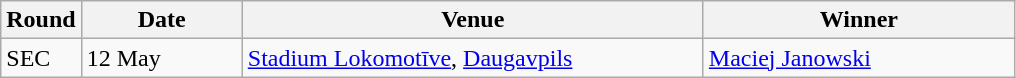<table class="wikitable" style="font-size: 100%">
<tr>
<th width=30>Round</th>
<th width=100>Date</th>
<th width=300>Venue</th>
<th width=200>Winner</th>
</tr>
<tr>
<td>SEC</td>
<td>12 May</td>
<td> <a href='#'>Stadium Lokomotīve</a>, <a href='#'>Daugavpils</a></td>
<td> <a href='#'>Maciej Janowski</a></td>
</tr>
</table>
